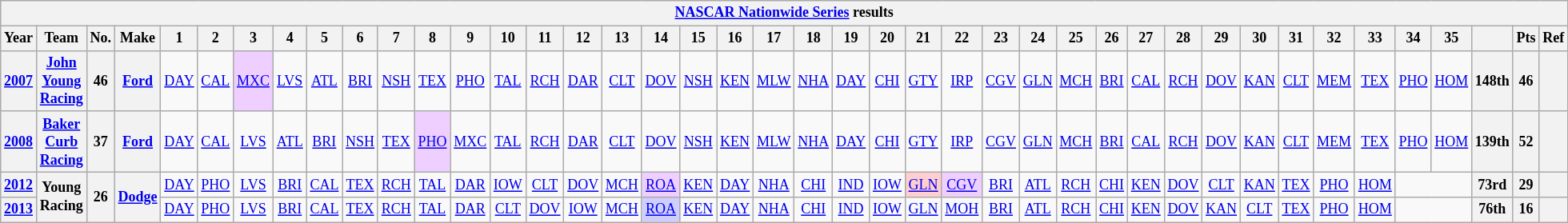<table class="wikitable" style="text-align:center; font-size:75%">
<tr>
<th colspan=42><a href='#'>NASCAR Nationwide Series</a> results</th>
</tr>
<tr>
<th>Year</th>
<th>Team</th>
<th>No.</th>
<th>Make</th>
<th>1</th>
<th>2</th>
<th>3</th>
<th>4</th>
<th>5</th>
<th>6</th>
<th>7</th>
<th>8</th>
<th>9</th>
<th>10</th>
<th>11</th>
<th>12</th>
<th>13</th>
<th>14</th>
<th>15</th>
<th>16</th>
<th>17</th>
<th>18</th>
<th>19</th>
<th>20</th>
<th>21</th>
<th>22</th>
<th>23</th>
<th>24</th>
<th>25</th>
<th>26</th>
<th>27</th>
<th>28</th>
<th>29</th>
<th>30</th>
<th>31</th>
<th>32</th>
<th>33</th>
<th>34</th>
<th>35</th>
<th></th>
<th>Pts</th>
<th>Ref</th>
</tr>
<tr>
<th><a href='#'>2007</a></th>
<th><a href='#'>John Young Racing</a></th>
<th>46</th>
<th><a href='#'>Ford</a></th>
<td><a href='#'>DAY</a></td>
<td><a href='#'>CAL</a></td>
<td style="background:#EFCFFF;"><a href='#'>MXC</a><br></td>
<td><a href='#'>LVS</a></td>
<td><a href='#'>ATL</a></td>
<td><a href='#'>BRI</a></td>
<td><a href='#'>NSH</a></td>
<td><a href='#'>TEX</a></td>
<td><a href='#'>PHO</a></td>
<td><a href='#'>TAL</a></td>
<td><a href='#'>RCH</a></td>
<td><a href='#'>DAR</a></td>
<td><a href='#'>CLT</a></td>
<td><a href='#'>DOV</a></td>
<td><a href='#'>NSH</a></td>
<td><a href='#'>KEN</a></td>
<td><a href='#'>MLW</a></td>
<td><a href='#'>NHA</a></td>
<td><a href='#'>DAY</a></td>
<td><a href='#'>CHI</a></td>
<td><a href='#'>GTY</a></td>
<td><a href='#'>IRP</a></td>
<td><a href='#'>CGV</a></td>
<td><a href='#'>GLN</a></td>
<td><a href='#'>MCH</a></td>
<td><a href='#'>BRI</a></td>
<td><a href='#'>CAL</a></td>
<td><a href='#'>RCH</a></td>
<td><a href='#'>DOV</a></td>
<td><a href='#'>KAN</a></td>
<td><a href='#'>CLT</a></td>
<td><a href='#'>MEM</a></td>
<td><a href='#'>TEX</a></td>
<td><a href='#'>PHO</a></td>
<td><a href='#'>HOM</a></td>
<th>148th</th>
<th>46</th>
<th></th>
</tr>
<tr>
<th><a href='#'>2008</a></th>
<th><a href='#'>Baker Curb Racing</a></th>
<th>37</th>
<th><a href='#'>Ford</a></th>
<td><a href='#'>DAY</a></td>
<td><a href='#'>CAL</a></td>
<td><a href='#'>LVS</a></td>
<td><a href='#'>ATL</a></td>
<td><a href='#'>BRI</a></td>
<td><a href='#'>NSH</a></td>
<td><a href='#'>TEX</a></td>
<td style="background:#EFCFFF;"><a href='#'>PHO</a><br></td>
<td><a href='#'>MXC</a></td>
<td><a href='#'>TAL</a></td>
<td><a href='#'>RCH</a></td>
<td><a href='#'>DAR</a></td>
<td><a href='#'>CLT</a></td>
<td><a href='#'>DOV</a></td>
<td><a href='#'>NSH</a></td>
<td><a href='#'>KEN</a></td>
<td><a href='#'>MLW</a></td>
<td><a href='#'>NHA</a></td>
<td><a href='#'>DAY</a></td>
<td><a href='#'>CHI</a></td>
<td><a href='#'>GTY</a></td>
<td><a href='#'>IRP</a></td>
<td><a href='#'>CGV</a></td>
<td><a href='#'>GLN</a></td>
<td><a href='#'>MCH</a></td>
<td><a href='#'>BRI</a></td>
<td><a href='#'>CAL</a></td>
<td><a href='#'>RCH</a></td>
<td><a href='#'>DOV</a></td>
<td><a href='#'>KAN</a></td>
<td><a href='#'>CLT</a></td>
<td><a href='#'>MEM</a></td>
<td><a href='#'>TEX</a></td>
<td><a href='#'>PHO</a></td>
<td><a href='#'>HOM</a></td>
<th>139th</th>
<th>52</th>
<th></th>
</tr>
<tr>
<th><a href='#'>2012</a></th>
<th rowspan=2>Young Racing</th>
<th rowspan=2>26</th>
<th rowspan=2><a href='#'>Dodge</a></th>
<td><a href='#'>DAY</a></td>
<td><a href='#'>PHO</a></td>
<td><a href='#'>LVS</a></td>
<td><a href='#'>BRI</a></td>
<td><a href='#'>CAL</a></td>
<td><a href='#'>TEX</a></td>
<td><a href='#'>RCH</a></td>
<td><a href='#'>TAL</a></td>
<td><a href='#'>DAR</a></td>
<td><a href='#'>IOW</a></td>
<td><a href='#'>CLT</a></td>
<td><a href='#'>DOV</a></td>
<td><a href='#'>MCH</a></td>
<td style="background:#EFCFFF;"><a href='#'>ROA</a><br></td>
<td><a href='#'>KEN</a></td>
<td><a href='#'>DAY</a></td>
<td><a href='#'>NHA</a></td>
<td><a href='#'>CHI</a></td>
<td><a href='#'>IND</a></td>
<td><a href='#'>IOW</a></td>
<td style="background:#FFCFCF;"><a href='#'>GLN</a><br></td>
<td style="background:#EFCFFF;"><a href='#'>CGV</a><br></td>
<td><a href='#'>BRI</a></td>
<td><a href='#'>ATL</a></td>
<td><a href='#'>RCH</a></td>
<td><a href='#'>CHI</a></td>
<td><a href='#'>KEN</a></td>
<td><a href='#'>DOV</a></td>
<td><a href='#'>CLT</a></td>
<td><a href='#'>KAN</a></td>
<td><a href='#'>TEX</a></td>
<td><a href='#'>PHO</a></td>
<td><a href='#'>HOM</a></td>
<td colspan=2></td>
<th>73rd</th>
<th>29</th>
<th></th>
</tr>
<tr>
<th><a href='#'>2013</a></th>
<td><a href='#'>DAY</a></td>
<td><a href='#'>PHO</a></td>
<td><a href='#'>LVS</a></td>
<td><a href='#'>BRI</a></td>
<td><a href='#'>CAL</a></td>
<td><a href='#'>TEX</a></td>
<td><a href='#'>RCH</a></td>
<td><a href='#'>TAL</a></td>
<td><a href='#'>DAR</a></td>
<td><a href='#'>CLT</a></td>
<td><a href='#'>DOV</a></td>
<td><a href='#'>IOW</a></td>
<td><a href='#'>MCH</a></td>
<td style="background:#CFCFFF;"><a href='#'>ROA</a><br></td>
<td><a href='#'>KEN</a></td>
<td><a href='#'>DAY</a></td>
<td><a href='#'>NHA</a></td>
<td><a href='#'>CHI</a></td>
<td><a href='#'>IND</a></td>
<td><a href='#'>IOW</a></td>
<td><a href='#'>GLN</a></td>
<td><a href='#'>MOH</a></td>
<td><a href='#'>BRI</a></td>
<td><a href='#'>ATL</a></td>
<td><a href='#'>RCH</a></td>
<td><a href='#'>CHI</a></td>
<td><a href='#'>KEN</a></td>
<td><a href='#'>DOV</a></td>
<td><a href='#'>KAN</a></td>
<td><a href='#'>CLT</a></td>
<td><a href='#'>TEX</a></td>
<td><a href='#'>PHO</a></td>
<td><a href='#'>HOM</a></td>
<td colspan=2></td>
<th>76th</th>
<th>16</th>
<th></th>
</tr>
</table>
